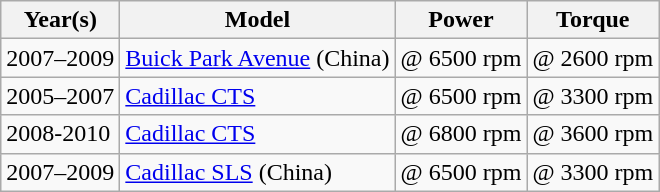<table class="wikitable">
<tr>
<th>Year(s)</th>
<th>Model</th>
<th>Power</th>
<th>Torque</th>
</tr>
<tr>
<td>2007–2009</td>
<td><a href='#'>Buick Park Avenue</a> (China)</td>
<td> @ 6500 rpm</td>
<td> @ 2600 rpm</td>
</tr>
<tr>
<td>2005–2007</td>
<td><a href='#'>Cadillac CTS</a></td>
<td> @ 6500 rpm</td>
<td> @ 3300 rpm</td>
</tr>
<tr>
<td>2008-2010</td>
<td><a href='#'>Cadillac CTS</a></td>
<td> @ 6800 rpm</td>
<td> @ 3600 rpm</td>
</tr>
<tr>
<td>2007–2009</td>
<td><a href='#'>Cadillac SLS</a> (China)</td>
<td> @ 6500 rpm</td>
<td> @ 3300 rpm</td>
</tr>
</table>
